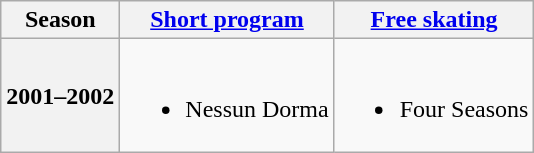<table class=wikitable style=text-align:center>
<tr>
<th>Season</th>
<th><a href='#'>Short program</a></th>
<th><a href='#'>Free skating</a></th>
</tr>
<tr>
<th>2001–2002 <br> </th>
<td><br><ul><li>Nessun Dorma <br></li></ul></td>
<td><br><ul><li>Four Seasons <br></li></ul></td>
</tr>
</table>
